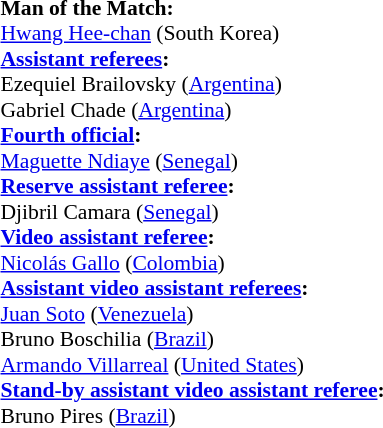<table style="width:100%; font-size:90%;">
<tr>
<td><br><strong>Man of the Match:</strong>
<br><a href='#'>Hwang Hee-chan</a> (South Korea)<br><strong><a href='#'>Assistant referees</a>:</strong>
<br>Ezequiel Brailovsky (<a href='#'>Argentina</a>)
<br>Gabriel Chade (<a href='#'>Argentina</a>)
<br><strong><a href='#'>Fourth official</a>:</strong>
<br><a href='#'>Maguette Ndiaye</a> (<a href='#'>Senegal</a>)
<br><strong><a href='#'>Reserve assistant referee</a>:</strong>
<br>Djibril Camara (<a href='#'>Senegal</a>)
<br><strong><a href='#'>Video assistant referee</a>:</strong>
<br><a href='#'>Nicolás Gallo</a> (<a href='#'>Colombia</a>)
<br><strong><a href='#'>Assistant video assistant referees</a>:</strong>
<br><a href='#'>Juan Soto</a> (<a href='#'>Venezuela</a>)
<br>Bruno Boschilia (<a href='#'>Brazil</a>)
<br><a href='#'>Armando Villarreal</a> (<a href='#'>United States</a>) 
<br><strong><a href='#'>Stand-by assistant video assistant referee</a>:</strong>
<br>Bruno Pires (<a href='#'>Brazil</a>)</td>
</tr>
</table>
